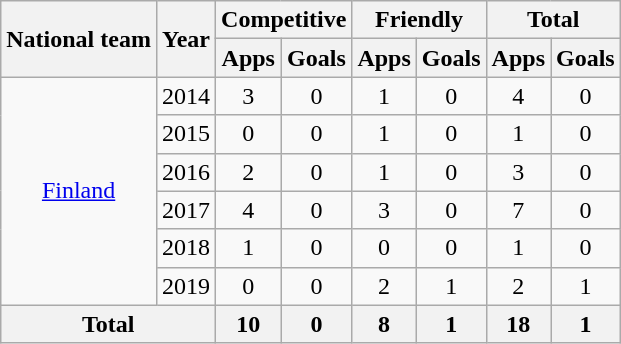<table class="wikitable" style="text-align:center">
<tr>
<th rowspan="2">National team</th>
<th rowspan="2">Year</th>
<th colspan="2">Competitive</th>
<th colspan="2">Friendly</th>
<th colspan="2">Total</th>
</tr>
<tr>
<th>Apps</th>
<th>Goals</th>
<th>Apps</th>
<th>Goals</th>
<th>Apps</th>
<th>Goals</th>
</tr>
<tr>
<td rowspan=6><a href='#'>Finland</a></td>
<td>2014</td>
<td>3</td>
<td>0</td>
<td>1</td>
<td>0</td>
<td>4</td>
<td>0</td>
</tr>
<tr>
<td>2015</td>
<td>0</td>
<td>0</td>
<td>1</td>
<td>0</td>
<td>1</td>
<td>0</td>
</tr>
<tr>
<td>2016</td>
<td>2</td>
<td>0</td>
<td>1</td>
<td>0</td>
<td>3</td>
<td>0</td>
</tr>
<tr>
<td>2017</td>
<td>4</td>
<td>0</td>
<td>3</td>
<td>0</td>
<td>7</td>
<td>0</td>
</tr>
<tr>
<td>2018</td>
<td>1</td>
<td>0</td>
<td>0</td>
<td>0</td>
<td>1</td>
<td>0</td>
</tr>
<tr>
<td>2019</td>
<td>0</td>
<td>0</td>
<td>2</td>
<td>1</td>
<td>2</td>
<td>1</td>
</tr>
<tr>
<th colspan=2>Total</th>
<th>10</th>
<th>0</th>
<th>8</th>
<th>1</th>
<th>18</th>
<th>1</th>
</tr>
</table>
